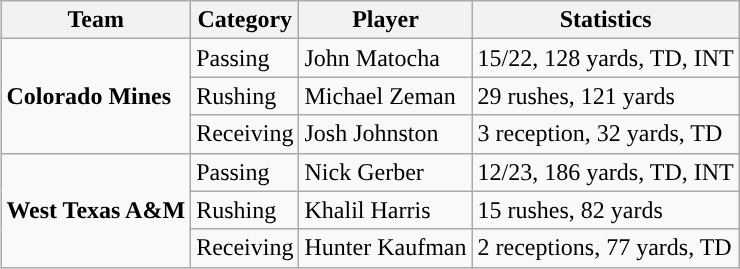<table class="wikitable" style="float: right;">
<tr>
<th>Team</th>
<th>Category</th>
<th>Player</th>
<th>Statistics</th>
</tr>
<tr>
<td rowspan=3><strong>Colorado Mines</strong></td>
<td>Passing</td>
<td>John Matocha</td>
<td>15/22, 128 yards, TD, INT</td>
</tr>
<tr>
<td>Rushing</td>
<td>Michael Zeman</td>
<td>29 rushes, 121 yards</td>
</tr>
<tr>
<td>Receiving</td>
<td>Josh Johnston</td>
<td>3 reception, 32 yards, TD</td>
</tr>
<tr>
<td rowspan=3><strong>West Texas A&M</strong></td>
<td>Passing</td>
<td>Nick Gerber</td>
<td>12/23, 186 yards, TD, INT</td>
</tr>
<tr>
<td>Rushing</td>
<td>Khalil Harris</td>
<td>15 rushes, 82 yards</td>
</tr>
<tr>
<td>Receiving</td>
<td>Hunter Kaufman</td>
<td>2 receptions, 77 yards, TD</td>
</tr>
</table>
